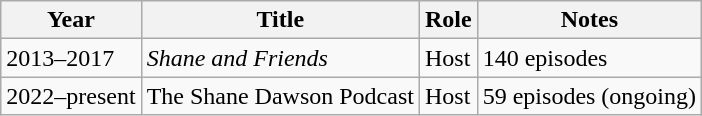<table class="wikitable plainrowheaders sortable">
<tr>
<th scope="col">Year</th>
<th scope="col">Title</th>
<th scope="col">Role</th>
<th scope="col" class="unsortable">Notes</th>
</tr>
<tr>
<td>2013–2017</td>
<td><em>Shane and Friends</em></td>
<td>Host</td>
<td>140 episodes</td>
</tr>
<tr>
<td>2022–present</td>
<td>The Shane Dawson Podcast</td>
<td>Host</td>
<td>59 episodes (ongoing)</td>
</tr>
</table>
